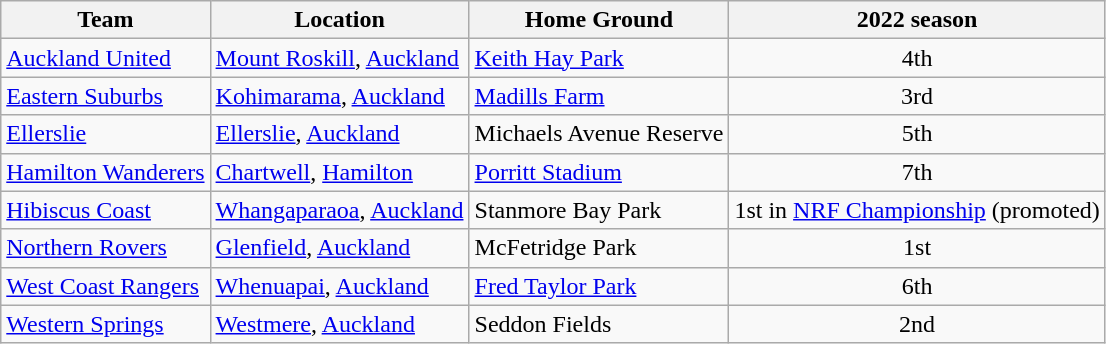<table class="wikitable sortable">
<tr>
<th>Team</th>
<th>Location</th>
<th>Home Ground</th>
<th>2022 season</th>
</tr>
<tr>
<td><a href='#'>Auckland United</a></td>
<td><a href='#'>Mount Roskill</a>, <a href='#'>Auckland</a></td>
<td><a href='#'>Keith Hay Park</a></td>
<td align="center">4th</td>
</tr>
<tr>
<td><a href='#'>Eastern Suburbs</a></td>
<td><a href='#'>Kohimarama</a>, <a href='#'>Auckland</a></td>
<td><a href='#'>Madills Farm</a></td>
<td align="center">3rd</td>
</tr>
<tr>
<td><a href='#'>Ellerslie</a></td>
<td><a href='#'>Ellerslie</a>, <a href='#'>Auckland</a></td>
<td>Michaels Avenue Reserve</td>
<td align="center">5th</td>
</tr>
<tr>
<td><a href='#'>Hamilton Wanderers</a></td>
<td><a href='#'>Chartwell</a>, <a href='#'>Hamilton</a></td>
<td><a href='#'>Porritt Stadium</a></td>
<td align="center">7th</td>
</tr>
<tr>
<td><a href='#'>Hibiscus Coast</a></td>
<td><a href='#'>Whangaparaoa</a>, <a href='#'>Auckland</a></td>
<td>Stanmore Bay Park</td>
<td align="center">1st in <a href='#'>NRF Championship</a> (promoted)</td>
</tr>
<tr>
<td><a href='#'>Northern Rovers</a></td>
<td><a href='#'>Glenfield</a>, <a href='#'>Auckland</a></td>
<td>McFetridge Park</td>
<td align="center">1st</td>
</tr>
<tr>
<td><a href='#'>West Coast Rangers</a></td>
<td><a href='#'>Whenuapai</a>, <a href='#'>Auckland</a></td>
<td><a href='#'>Fred Taylor Park</a></td>
<td align="center">6th</td>
</tr>
<tr>
<td><a href='#'>Western Springs</a></td>
<td><a href='#'>Westmere</a>, <a href='#'>Auckland</a></td>
<td>Seddon Fields</td>
<td align="center">2nd</td>
</tr>
</table>
